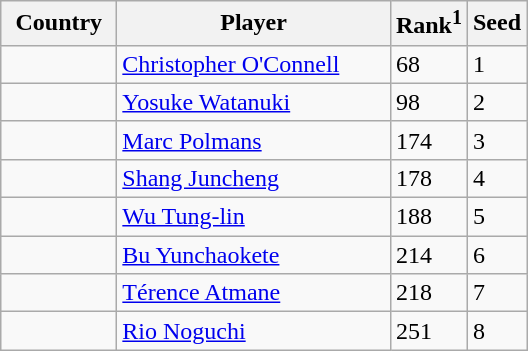<table class="sortable wikitable">
<tr>
<th width="70">Country</th>
<th width="175">Player</th>
<th>Rank<sup>1</sup></th>
<th>Seed</th>
</tr>
<tr>
<td></td>
<td><a href='#'>Christopher O'Connell</a></td>
<td>68</td>
<td>1</td>
</tr>
<tr>
<td></td>
<td><a href='#'>Yosuke Watanuki</a></td>
<td>98</td>
<td>2</td>
</tr>
<tr>
<td></td>
<td><a href='#'>Marc Polmans</a></td>
<td>174</td>
<td>3</td>
</tr>
<tr>
<td></td>
<td><a href='#'>Shang Juncheng</a></td>
<td>178</td>
<td>4</td>
</tr>
<tr>
<td></td>
<td><a href='#'>Wu Tung-lin</a></td>
<td>188</td>
<td>5</td>
</tr>
<tr>
<td></td>
<td><a href='#'>Bu Yunchaokete</a></td>
<td>214</td>
<td>6</td>
</tr>
<tr>
<td></td>
<td><a href='#'>Térence Atmane</a></td>
<td>218</td>
<td>7</td>
</tr>
<tr>
<td></td>
<td><a href='#'>Rio Noguchi</a></td>
<td>251</td>
<td>8</td>
</tr>
</table>
